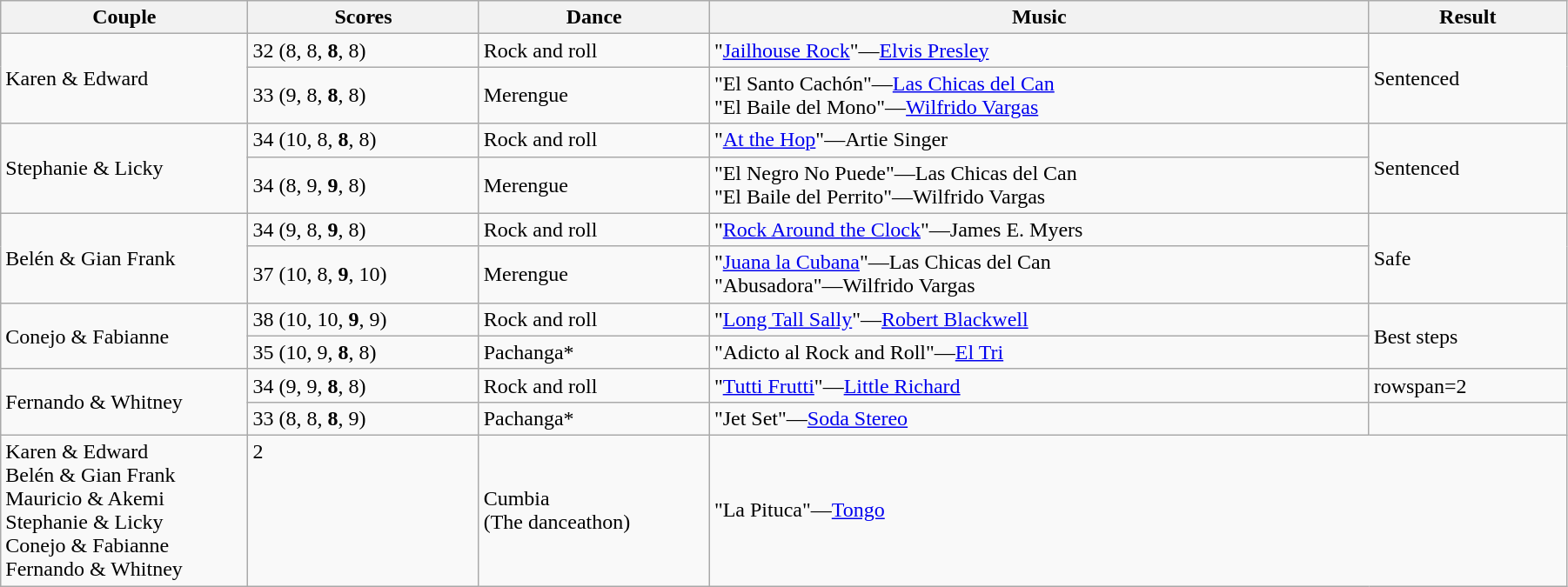<table class="wikitable sortable" style="width:95%; white-space:nowrap;">
<tr>
<th style="width:15%;">Couple</th>
<th style="width:14%;">Scores</th>
<th style="width:14%;">Dance</th>
<th style="width:40%;">Music</th>
<th style="width:12%;">Result</th>
</tr>
<tr>
<td rowspan=2>Karen & Edward</td>
<td>32 (8, 8, <strong>8</strong>, 8)</td>
<td>Rock and roll</td>
<td>"<a href='#'>Jailhouse Rock</a>"—<a href='#'>Elvis Presley</a></td>
<td rowspan=2>Sentenced</td>
</tr>
<tr>
<td>33 (9, 8, <strong>8</strong>, 8)</td>
<td>Merengue</td>
<td>"El Santo Cachón"—<a href='#'>Las Chicas del Can</a><br>"El Baile del Mono"—<a href='#'>Wilfrido Vargas</a></td>
</tr>
<tr>
<td rowspan=2>Stephanie & Licky</td>
<td>34 (10, 8, <strong>8</strong>, 8)</td>
<td>Rock and roll</td>
<td>"<a href='#'>At the Hop</a>"—Artie Singer</td>
<td rowspan=2>Sentenced</td>
</tr>
<tr>
<td>34 (8, 9, <strong>9</strong>, 8)</td>
<td>Merengue</td>
<td>"El Negro No Puede"—Las Chicas del Can<br>"El Baile del Perrito"—Wilfrido Vargas</td>
</tr>
<tr>
<td rowspan=2>Belén & Gian Frank</td>
<td>34 (9, 8, <strong>9</strong>, 8)</td>
<td>Rock and roll</td>
<td>"<a href='#'>Rock Around the Clock</a>"—James E. Myers</td>
<td rowspan=2>Safe</td>
</tr>
<tr>
<td>37 (10, 8, <strong>9</strong>, 10)</td>
<td>Merengue</td>
<td>"<a href='#'>Juana la Cubana</a>"—Las Chicas del Can<br>"Abusadora"—Wilfrido Vargas</td>
</tr>
<tr>
<td rowspan=2>Conejo & Fabianne</td>
<td>38 (10, 10, <strong>9</strong>, 9)</td>
<td>Rock and roll</td>
<td>"<a href='#'>Long Tall Sally</a>"—<a href='#'>Robert Blackwell</a></td>
<td rowspan=2>Best steps</td>
</tr>
<tr>
<td>35 (10, 9, <strong>8</strong>, 8)</td>
<td>Pachanga*</td>
<td>"Adicto al Rock and Roll"—<a href='#'>El Tri</a></td>
</tr>
<tr>
<td rowspan=2>Fernando & Whitney</td>
<td>34 (9, 9, <strong>8</strong>, 8)</td>
<td>Rock and roll</td>
<td>"<a href='#'>Tutti Frutti</a>"—<a href='#'>Little Richard</a></td>
<td>rowspan=2 </td>
</tr>
<tr>
<td>33 (8, 8, <strong>8</strong>, 9)</td>
<td>Pachanga*</td>
<td>"Jet Set"—<a href='#'>Soda Stereo</a></td>
</tr>
<tr>
<td>Karen & Edward<br>Belén & Gian Frank<br>Mauricio & Akemi<br>Stephanie & Licky<br>Conejo & Fabianne<br>Fernando & Whitney</td>
<td valign="top">2</td>
<td>Cumbia<br>(The danceathon)</td>
<td colspan=2>"La Pituca"—<a href='#'>Tongo</a></td>
</tr>
</table>
